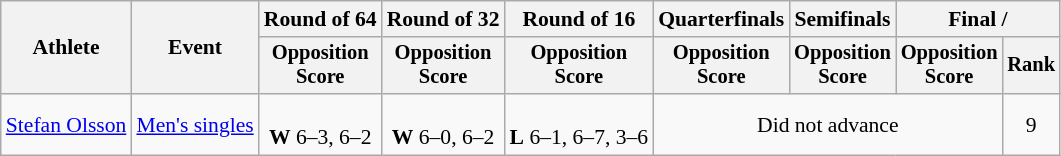<table class=wikitable style="font-size:90%">
<tr>
<th rowspan="2">Athlete</th>
<th rowspan="2">Event</th>
<th>Round of 64</th>
<th>Round of 32</th>
<th>Round of 16</th>
<th>Quarterfinals</th>
<th>Semifinals</th>
<th colspan=2>Final / </th>
</tr>
<tr style="font-size:95%">
<th>Opposition<br>Score</th>
<th>Opposition<br>Score</th>
<th>Opposition<br>Score</th>
<th>Opposition<br>Score</th>
<th>Opposition<br>Score</th>
<th>Opposition<br>Score</th>
<th>Rank</th>
</tr>
<tr align=center>
<td align=left><a href='#'>Stefan Olsson</a></td>
<td align=left rowspan=2><a href='#'>Men's singles</a></td>
<td><br><strong>W</strong> 6–3, 6–2</td>
<td><br><strong>W</strong> 6–0, 6–2</td>
<td><br> <strong>L</strong> 6–1, 6–7, 3–6</td>
<td colspan=3>Did not advance</td>
<td>9</td>
</tr>
</table>
